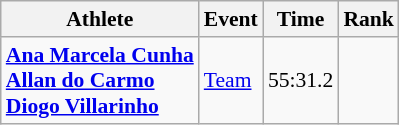<table class="wikitable" style="font-size:90%;">
<tr>
<th>Athlete</th>
<th>Event</th>
<th>Time</th>
<th>Rank</th>
</tr>
<tr align=center>
<td align=left><strong><a href='#'>Ana Marcela Cunha</a><br><a href='#'>Allan do Carmo</a><br><a href='#'>Diogo Villarinho</a></strong></td>
<td align=left><a href='#'>Team</a></td>
<td>55:31.2</td>
<td></td>
</tr>
</table>
